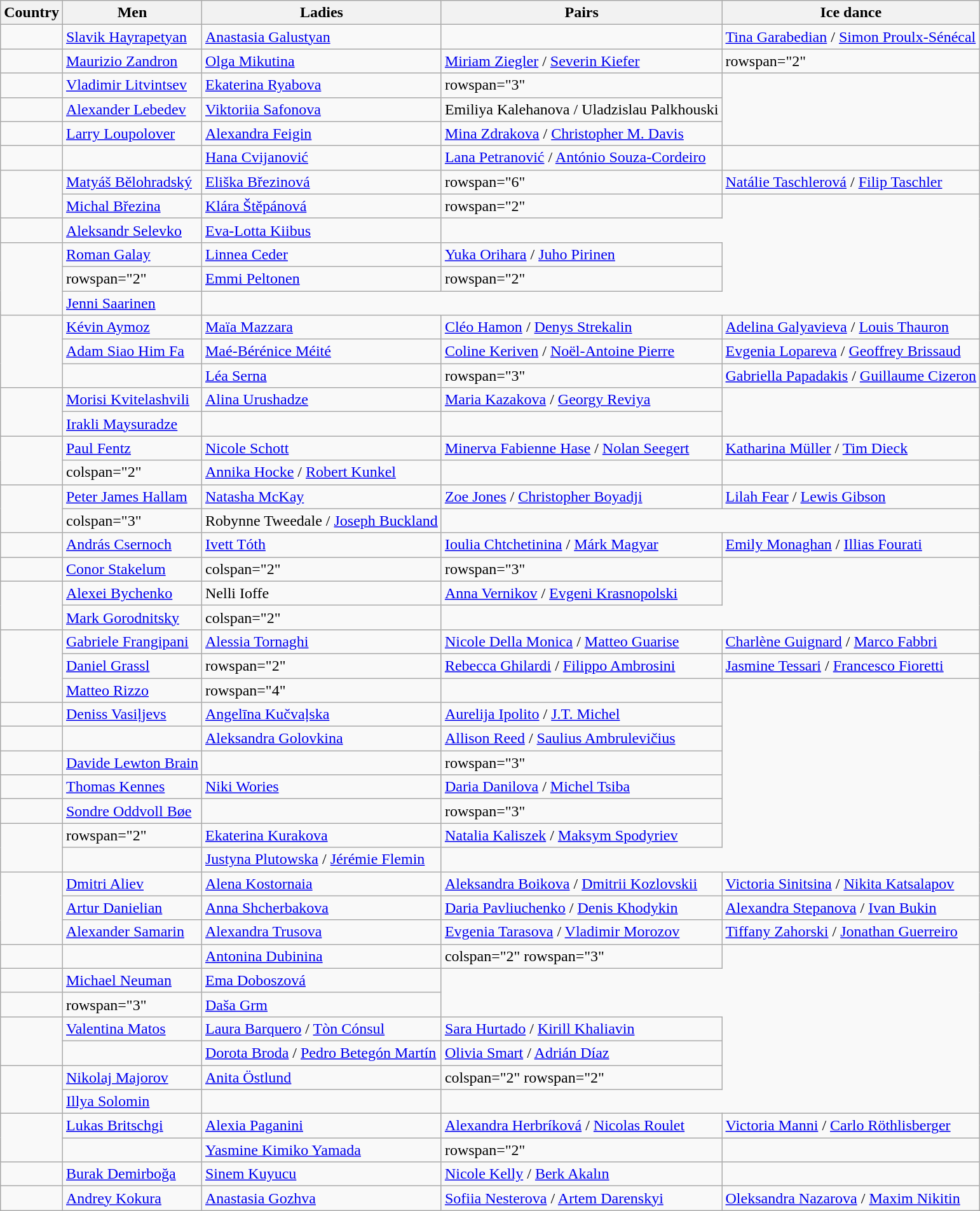<table class="wikitable">
<tr>
<th>Country</th>
<th>Men</th>
<th>Ladies</th>
<th>Pairs</th>
<th>Ice dance</th>
</tr>
<tr>
<td></td>
<td><a href='#'>Slavik Hayrapetyan</a></td>
<td><a href='#'>Anastasia Galustyan</a></td>
<td></td>
<td><a href='#'>Tina Garabedian</a> / <a href='#'>Simon Proulx-Sénécal</a></td>
</tr>
<tr>
<td></td>
<td><a href='#'>Maurizio Zandron</a></td>
<td><a href='#'>Olga Mikutina</a></td>
<td><a href='#'>Miriam Ziegler</a> / <a href='#'>Severin Kiefer</a></td>
<td>rowspan="2" </td>
</tr>
<tr>
<td></td>
<td><a href='#'>Vladimir Litvintsev</a></td>
<td><a href='#'>Ekaterina Ryabova</a></td>
<td>rowspan="3" </td>
</tr>
<tr>
<td></td>
<td><a href='#'>Alexander Lebedev</a></td>
<td><a href='#'>Viktoriia Safonova</a></td>
<td>Emiliya Kalehanova / Uladzislau Palkhouski</td>
</tr>
<tr>
<td></td>
<td><a href='#'>Larry Loupolover</a></td>
<td><a href='#'>Alexandra Feigin</a></td>
<td><a href='#'>Mina Zdrakova</a> / <a href='#'>Christopher M. Davis</a></td>
</tr>
<tr>
<td></td>
<td></td>
<td><a href='#'>Hana Cvijanović</a></td>
<td><a href='#'>Lana Petranović</a> / <a href='#'>António Souza-Cordeiro</a></td>
<td></td>
</tr>
<tr>
<td rowspan="2"></td>
<td><a href='#'>Matyáš Bělohradský</a></td>
<td><a href='#'>Eliška Březinová</a></td>
<td>rowspan="6" </td>
<td><a href='#'>Natálie Taschlerová</a> / <a href='#'>Filip Taschler</a></td>
</tr>
<tr>
<td><a href='#'>Michal Březina</a></td>
<td><a href='#'>Klára Štěpánová</a></td>
<td>rowspan="2" </td>
</tr>
<tr>
<td></td>
<td><a href='#'>Aleksandr Selevko</a></td>
<td><a href='#'>Eva-Lotta Kiibus</a></td>
</tr>
<tr>
<td rowspan="3"></td>
<td><a href='#'>Roman Galay</a></td>
<td><a href='#'>Linnea Ceder</a></td>
<td><a href='#'>Yuka Orihara</a> / <a href='#'>Juho Pirinen</a></td>
</tr>
<tr>
<td>rowspan="2" </td>
<td><a href='#'>Emmi Peltonen</a></td>
<td>rowspan="2" </td>
</tr>
<tr>
<td><a href='#'>Jenni Saarinen</a></td>
</tr>
<tr>
<td rowspan="3"></td>
<td><a href='#'>Kévin Aymoz</a></td>
<td><a href='#'>Maïa Mazzara</a></td>
<td><a href='#'>Cléo Hamon</a> / <a href='#'>Denys Strekalin</a></td>
<td><a href='#'>Adelina Galyavieva</a> / <a href='#'>Louis Thauron</a></td>
</tr>
<tr>
<td><a href='#'>Adam Siao Him Fa</a></td>
<td><a href='#'>Maé-Bérénice Méité</a></td>
<td><a href='#'>Coline Keriven</a> / <a href='#'>Noël-Antoine Pierre</a></td>
<td><a href='#'>Evgenia Lopareva</a> / <a href='#'>Geoffrey Brissaud</a></td>
</tr>
<tr>
<td></td>
<td><a href='#'>Léa Serna</a></td>
<td>rowspan="3" </td>
<td><a href='#'>Gabriella Papadakis</a> / <a href='#'>Guillaume Cizeron</a></td>
</tr>
<tr>
<td rowspan="2"></td>
<td><a href='#'>Morisi Kvitelashvili</a></td>
<td><a href='#'>Alina Urushadze</a></td>
<td><a href='#'>Maria Kazakova</a> / <a href='#'>Georgy Reviya</a></td>
</tr>
<tr>
<td><a href='#'>Irakli Maysuradze</a></td>
<td></td>
<td></td>
</tr>
<tr>
<td rowspan="2"></td>
<td><a href='#'>Paul Fentz</a></td>
<td><a href='#'>Nicole Schott</a></td>
<td><a href='#'>Minerva Fabienne Hase</a> / <a href='#'>Nolan Seegert</a></td>
<td><a href='#'>Katharina Müller</a> / <a href='#'>Tim Dieck</a></td>
</tr>
<tr>
<td>colspan="2" </td>
<td><a href='#'>Annika Hocke</a> / <a href='#'>Robert Kunkel</a></td>
<td></td>
</tr>
<tr>
<td rowspan="2"></td>
<td><a href='#'>Peter James Hallam</a></td>
<td><a href='#'>Natasha McKay</a></td>
<td><a href='#'>Zoe Jones</a> / <a href='#'>Christopher Boyadji</a></td>
<td><a href='#'>Lilah Fear</a> / <a href='#'>Lewis Gibson</a></td>
</tr>
<tr>
<td>colspan="3" </td>
<td>Robynne Tweedale / <a href='#'>Joseph Buckland</a></td>
</tr>
<tr>
<td></td>
<td><a href='#'>András Csernoch</a></td>
<td><a href='#'>Ivett Tóth</a></td>
<td><a href='#'>Ioulia Chtchetinina</a> / <a href='#'>Márk Magyar</a></td>
<td><a href='#'>Emily Monaghan</a> / <a href='#'>Illias Fourati</a></td>
</tr>
<tr>
<td></td>
<td><a href='#'>Conor Stakelum</a></td>
<td>colspan="2" </td>
<td>rowspan="3" </td>
</tr>
<tr>
<td rowspan="2"></td>
<td><a href='#'>Alexei Bychenko</a></td>
<td>Nelli Ioffe</td>
<td><a href='#'>Anna Vernikov</a> / <a href='#'>Evgeni Krasnopolski</a></td>
</tr>
<tr>
<td><a href='#'>Mark Gorodnitsky</a></td>
<td>colspan="2" </td>
</tr>
<tr>
<td rowspan="3"></td>
<td><a href='#'>Gabriele Frangipani</a></td>
<td><a href='#'>Alessia Tornaghi</a></td>
<td><a href='#'>Nicole Della Monica</a> / <a href='#'>Matteo Guarise</a></td>
<td><a href='#'>Charlène Guignard</a> / <a href='#'>Marco Fabbri</a></td>
</tr>
<tr>
<td><a href='#'>Daniel Grassl</a></td>
<td>rowspan="2" </td>
<td><a href='#'>Rebecca Ghilardi</a> / <a href='#'>Filippo Ambrosini</a></td>
<td><a href='#'>Jasmine Tessari</a> / <a href='#'>Francesco Fioretti</a></td>
</tr>
<tr>
<td><a href='#'>Matteo Rizzo</a></td>
<td>rowspan="4" </td>
<td></td>
</tr>
<tr>
<td></td>
<td><a href='#'>Deniss Vasiļjevs</a></td>
<td><a href='#'>Angelīna Kučvaļska</a></td>
<td><a href='#'>Aurelija Ipolito</a> / <a href='#'>J.T. Michel</a></td>
</tr>
<tr>
<td></td>
<td></td>
<td><a href='#'>Aleksandra Golovkina</a></td>
<td><a href='#'>Allison Reed</a> / <a href='#'>Saulius Ambrulevičius</a></td>
</tr>
<tr>
<td></td>
<td><a href='#'>Davide Lewton Brain</a></td>
<td></td>
<td>rowspan="3" </td>
</tr>
<tr>
<td></td>
<td><a href='#'>Thomas Kennes</a></td>
<td><a href='#'>Niki Wories</a></td>
<td><a href='#'>Daria Danilova</a> / <a href='#'>Michel Tsiba</a></td>
</tr>
<tr>
<td></td>
<td><a href='#'>Sondre Oddvoll Bøe</a></td>
<td></td>
<td>rowspan="3" </td>
</tr>
<tr>
<td rowspan="2"></td>
<td>rowspan="2" </td>
<td><a href='#'>Ekaterina Kurakova</a></td>
<td><a href='#'>Natalia Kaliszek</a> / <a href='#'>Maksym Spodyriev</a></td>
</tr>
<tr>
<td></td>
<td><a href='#'>Justyna Plutowska</a> / <a href='#'>Jérémie Flemin</a></td>
</tr>
<tr>
<td rowspan="3"></td>
<td><a href='#'>Dmitri Aliev</a></td>
<td><a href='#'>Alena Kostornaia</a></td>
<td><a href='#'>Aleksandra Boikova</a> / <a href='#'>Dmitrii Kozlovskii</a></td>
<td><a href='#'>Victoria Sinitsina</a> / <a href='#'>Nikita Katsalapov</a></td>
</tr>
<tr>
<td><a href='#'>Artur Danielian</a></td>
<td><a href='#'>Anna Shcherbakova</a></td>
<td><a href='#'>Daria Pavliuchenko</a> / <a href='#'>Denis Khodykin</a></td>
<td><a href='#'>Alexandra Stepanova</a> / <a href='#'>Ivan Bukin</a></td>
</tr>
<tr>
<td><a href='#'>Alexander Samarin</a></td>
<td><a href='#'>Alexandra Trusova</a></td>
<td><a href='#'>Evgenia Tarasova</a> / <a href='#'>Vladimir Morozov</a></td>
<td><a href='#'>Tiffany Zahorski</a> / <a href='#'>Jonathan Guerreiro</a></td>
</tr>
<tr>
<td></td>
<td></td>
<td><a href='#'>Antonina Dubinina</a></td>
<td>colspan="2" rowspan="3" </td>
</tr>
<tr>
<td></td>
<td><a href='#'>Michael Neuman</a></td>
<td><a href='#'>Ema Doboszová</a></td>
</tr>
<tr>
<td></td>
<td>rowspan="3" </td>
<td><a href='#'>Daša Grm</a></td>
</tr>
<tr>
<td rowspan="2"></td>
<td><a href='#'>Valentina Matos</a></td>
<td><a href='#'>Laura Barquero</a> / <a href='#'>Tòn Cónsul</a></td>
<td><a href='#'>Sara Hurtado</a> / <a href='#'>Kirill Khaliavin</a></td>
</tr>
<tr>
<td></td>
<td><a href='#'>Dorota Broda</a> / <a href='#'>Pedro Betegón Martín</a></td>
<td><a href='#'>Olivia Smart</a> / <a href='#'>Adrián Díaz</a></td>
</tr>
<tr>
<td rowspan="2"></td>
<td><a href='#'>Nikolaj Majorov</a></td>
<td><a href='#'>Anita Östlund</a></td>
<td>colspan="2" rowspan="2" </td>
</tr>
<tr>
<td><a href='#'>Illya Solomin</a></td>
<td></td>
</tr>
<tr>
<td rowspan="2"></td>
<td><a href='#'>Lukas Britschgi</a></td>
<td><a href='#'>Alexia Paganini</a></td>
<td><a href='#'>Alexandra Herbríková</a> / <a href='#'>Nicolas Roulet</a></td>
<td><a href='#'>Victoria Manni</a> / <a href='#'>Carlo Röthlisberger</a></td>
</tr>
<tr>
<td></td>
<td><a href='#'>Yasmine Kimiko Yamada</a></td>
<td>rowspan="2" </td>
<td></td>
</tr>
<tr>
<td></td>
<td><a href='#'>Burak Demirboğa</a></td>
<td><a href='#'>Sinem Kuyucu</a></td>
<td><a href='#'>Nicole Kelly</a> / <a href='#'>Berk Akalın</a></td>
</tr>
<tr>
<td></td>
<td><a href='#'>Andrey Kokura</a></td>
<td><a href='#'>Anastasia Gozhva</a></td>
<td><a href='#'>Sofiia Nesterova</a> / <a href='#'>Artem Darenskyi</a></td>
<td><a href='#'>Oleksandra Nazarova</a> / <a href='#'>Maxim Nikitin</a></td>
</tr>
</table>
